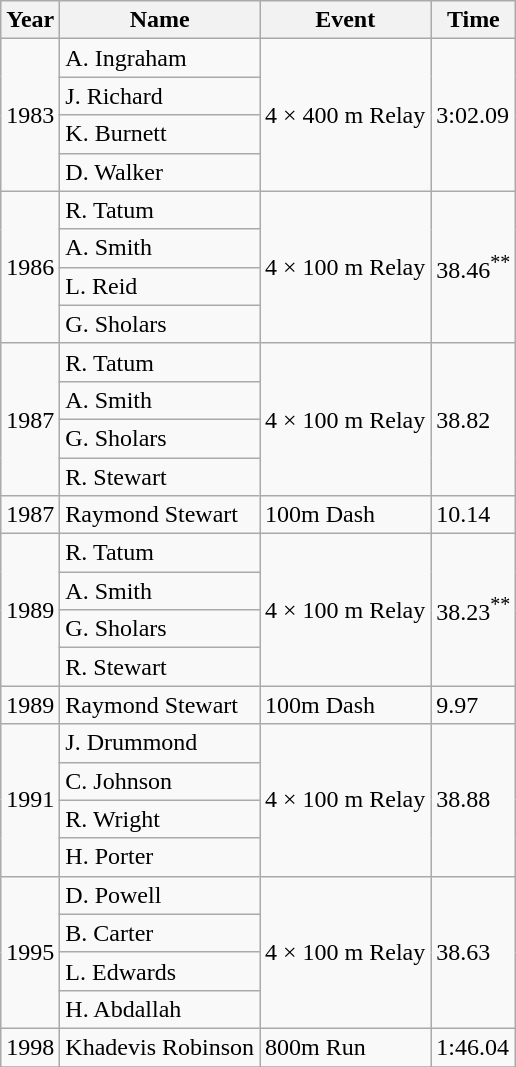<table class="wikitable">
<tr>
<th>Year</th>
<th>Name</th>
<th>Event</th>
<th>Time</th>
</tr>
<tr>
<td rowspan="4">1983</td>
<td>A. Ingraham</td>
<td rowspan="4">4 × 400 m Relay</td>
<td rowspan="4">3:02.09</td>
</tr>
<tr>
<td>J. Richard</td>
</tr>
<tr>
<td>K. Burnett</td>
</tr>
<tr>
<td>D. Walker</td>
</tr>
<tr>
<td rowspan="4">1986</td>
<td>R. Tatum</td>
<td rowspan="4">4 × 100 m Relay</td>
<td rowspan="4">38.46<sup>**</sup></td>
</tr>
<tr>
<td>A. Smith</td>
</tr>
<tr>
<td>L. Reid</td>
</tr>
<tr>
<td>G. Sholars</td>
</tr>
<tr>
<td rowspan="4">1987</td>
<td>R. Tatum</td>
<td rowspan="4">4 × 100 m Relay</td>
<td rowspan="4">38.82</td>
</tr>
<tr>
<td>A. Smith</td>
</tr>
<tr>
<td>G. Sholars</td>
</tr>
<tr>
<td>R. Stewart</td>
</tr>
<tr>
<td>1987</td>
<td>Raymond Stewart</td>
<td>100m Dash</td>
<td>10.14</td>
</tr>
<tr>
<td rowspan="4">1989</td>
<td>R. Tatum</td>
<td rowspan="4">4 × 100 m Relay</td>
<td rowspan="4">38.23<sup>**</sup></td>
</tr>
<tr>
<td>A. Smith</td>
</tr>
<tr>
<td>G. Sholars</td>
</tr>
<tr>
<td>R. Stewart</td>
</tr>
<tr>
<td>1989</td>
<td>Raymond Stewart</td>
<td>100m Dash</td>
<td>9.97</td>
</tr>
<tr>
<td rowspan="4">1991</td>
<td>J. Drummond</td>
<td rowspan="4">4 × 100 m Relay</td>
<td rowspan="4">38.88</td>
</tr>
<tr>
<td>C. Johnson</td>
</tr>
<tr>
<td>R. Wright</td>
</tr>
<tr>
<td>H. Porter</td>
</tr>
<tr>
<td rowspan="4">1995</td>
<td>D. Powell</td>
<td rowspan="4">4 × 100 m Relay</td>
<td rowspan="4">38.63</td>
</tr>
<tr>
<td>B. Carter</td>
</tr>
<tr>
<td>L. Edwards</td>
</tr>
<tr>
<td>H. Abdallah</td>
</tr>
<tr>
<td>1998</td>
<td>Khadevis Robinson</td>
<td>800m Run</td>
<td>1:46.04</td>
</tr>
<tr>
</tr>
</table>
